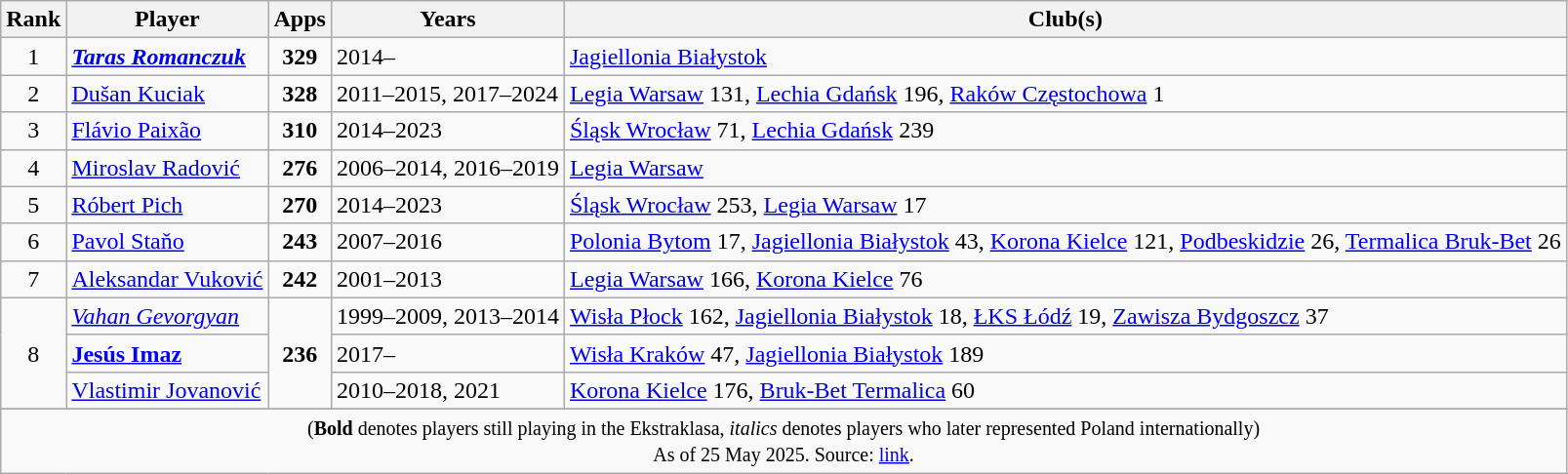<table class="wikitable" style="text-align:center">
<tr>
<th>Rank</th>
<th>Player</th>
<th>Apps</th>
<th>Years</th>
<th>Club(s)</th>
</tr>
<tr>
<td>1</td>
<td style="text-align: left;">  <em> <strong><a href='#'>Taras Romanczuk</a></strong> </em></td>
<td><strong>329</strong></td>
<td style="text-align: left;">2014–</td>
<td style="text-align: left;"><a href='#'>Jagiellonia Białystok</a></td>
</tr>
<tr>
<td>2</td>
<td style="text-align: left;"> <a href='#'>Dušan Kuciak</a></td>
<td><strong>328</strong></td>
<td style="text-align: left;">2011–2015, 2017–2024</td>
<td style="text-align: left;"><a href='#'>Legia Warsaw</a> 131, <a href='#'>Lechia Gdańsk</a> 196, <a href='#'>Raków Częstochowa</a> 1</td>
</tr>
<tr>
<td>3</td>
<td style="text-align: left;"> <a href='#'>Flávio Paixão</a></td>
<td><strong>310</strong></td>
<td style="text-align: left;">2014–2023</td>
<td style="text-align: left;"><a href='#'>Śląsk Wrocław</a> 71, <a href='#'>Lechia Gdańsk</a> 239</td>
</tr>
<tr>
<td>4</td>
<td style="text-align: left;">  <a href='#'>Miroslav Radović</a></td>
<td><strong>276</strong></td>
<td style="text-align: left;">2006–2014, 2016–2019</td>
<td style="text-align: left;"><a href='#'>Legia Warsaw</a></td>
</tr>
<tr>
<td>5</td>
<td style="text-align: left;"> <a href='#'>Róbert Pich</a></td>
<td><strong>270</strong></td>
<td style="text-align: left;">2014–2023</td>
<td style="text-align: left;"><a href='#'>Śląsk Wrocław</a> 253, <a href='#'>Legia Warsaw</a> 17</td>
</tr>
<tr>
<td>6</td>
<td style="text-align: left;"> <a href='#'>Pavol Staňo</a></td>
<td><strong>243</strong></td>
<td style="text-align: left;">2007–2016</td>
<td style="text-align: left;"><a href='#'>Polonia Bytom</a> 17, <a href='#'>Jagiellonia Białystok</a> 43, <a href='#'>Korona Kielce</a> 121, <a href='#'>Podbeskidzie</a> 26, <a href='#'>Termalica Bruk-Bet</a> 26</td>
</tr>
<tr>
<td>7</td>
<td style="text-align: left;">  <a href='#'>Aleksandar Vuković</a></td>
<td><strong>242</strong></td>
<td style="text-align: left;">2001–2013</td>
<td style="text-align: left;"><a href='#'>Legia Warsaw</a> 166, <a href='#'>Korona Kielce</a> 76</td>
</tr>
<tr>
<td rowspan="3">8</td>
<td style="text-align: left;">  <em><a href='#'>Vahan Gevorgyan</a></em></td>
<td rowspan="3"><strong>236</strong></td>
<td style="text-align: left;">1999–2009, 2013–2014</td>
<td style="text-align: left;"><a href='#'>Wisła Płock</a> 162, <a href='#'>Jagiellonia Białystok</a> 18, <a href='#'>ŁKS Łódź</a> 19, <a href='#'>Zawisza Bydgoszcz</a> 37</td>
</tr>
<tr>
<td style="text-align: left;"> <strong><a href='#'>Jesús Imaz</a></strong></td>
<td style="text-align: left;">2017–</td>
<td style="text-align: left;"><a href='#'>Wisła Kraków</a> 47, <a href='#'>Jagiellonia Białystok</a> 189</td>
</tr>
<tr>
<td style="text-align: left;">  <a href='#'>Vlastimir Jovanović</a></td>
<td style="text-align: left;">2010–2018, 2021</td>
<td style="text-align: left;"><a href='#'>Korona Kielce</a> 176, <a href='#'>Bruk-Bet Termalica</a> 60</td>
</tr>
<tr>
</tr>
<tr>
<td colspan="5"><small> (<strong>Bold</strong> denotes players still playing in the Ekstraklasa, <em>italics</em> denotes players who later represented Poland internationally)<br>As of 25 May 2025. Source: <a href='#'>link</a>. </small></td>
</tr>
</table>
